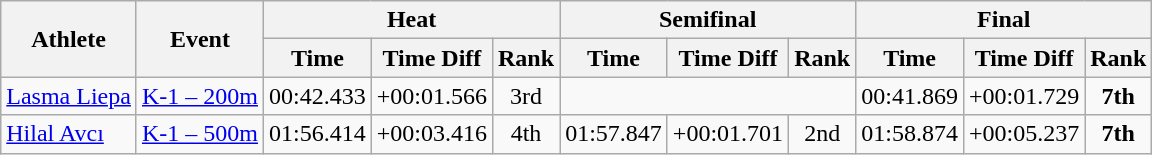<table class=wikitable>
<tr>
<th rowspan=2>Athlete</th>
<th rowspan=2>Event</th>
<th colspan=3>Heat</th>
<th colspan=3>Semifinal</th>
<th colspan=3>Final</th>
</tr>
<tr>
<th>Time</th>
<th>Time Diff</th>
<th>Rank</th>
<th>Time</th>
<th>Time Diff</th>
<th>Rank</th>
<th>Time</th>
<th>Time Diff</th>
<th>Rank</th>
</tr>
<tr align=center>
<td align=left><a href='#'>Lasma Liepa</a></td>
<td><a href='#'>K-1 – 200m</a></td>
<td>00:42.433</td>
<td>+00:01.566</td>
<td>3rd</td>
<td colspan=3></td>
<td>00:41.869</td>
<td>+00:01.729</td>
<td><strong>7th</strong></td>
</tr>
<tr align=center>
<td align=left><a href='#'>Hilal Avcı</a></td>
<td><a href='#'>K-1 – 500m</a></td>
<td>01:56.414</td>
<td>+00:03.416</td>
<td>4th</td>
<td>01:57.847</td>
<td>+00:01.701</td>
<td>2nd</td>
<td>01:58.874</td>
<td>+00:05.237</td>
<td><strong>7th</strong></td>
</tr>
</table>
